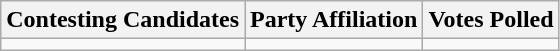<table class="wikitable sortable">
<tr>
<th>Contesting Candidates</th>
<th>Party Affiliation</th>
<th>Votes Polled</th>
</tr>
<tr>
<td></td>
<td></td>
<td></td>
</tr>
</table>
